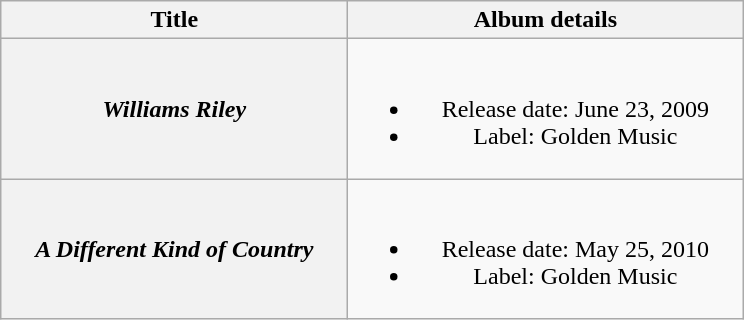<table class="wikitable plainrowheaders" style="text-align:center;">
<tr>
<th style="width:14em;">Title</th>
<th style="width:16em;">Album details</th>
</tr>
<tr>
<th scope="row"><em>Williams Riley</em></th>
<td><br><ul><li>Release date: June 23, 2009</li><li>Label: Golden Music</li></ul></td>
</tr>
<tr>
<th scope="row"><em>A Different Kind of Country</em></th>
<td><br><ul><li>Release date: May 25, 2010</li><li>Label: Golden Music</li></ul></td>
</tr>
</table>
